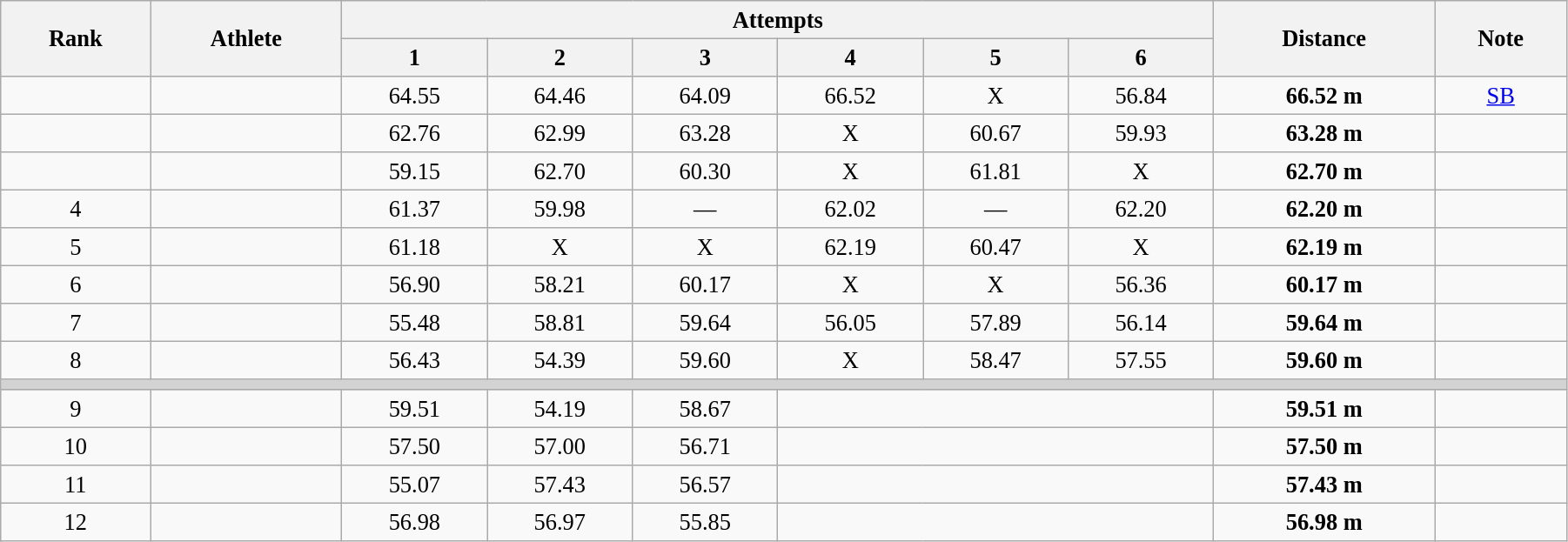<table class="wikitable" style=" text-align:center; font-size:110%;" width="95%">
<tr>
<th rowspan="2">Rank</th>
<th rowspan="2">Athlete</th>
<th colspan="6">Attempts</th>
<th rowspan="2">Distance</th>
<th rowspan="2">Note</th>
</tr>
<tr>
<th>1</th>
<th>2</th>
<th>3</th>
<th>4</th>
<th>5</th>
<th>6</th>
</tr>
<tr>
<td></td>
<td align=left></td>
<td>64.55</td>
<td>64.46</td>
<td>64.09</td>
<td>66.52</td>
<td>X</td>
<td>56.84</td>
<td><strong>66.52 m</strong></td>
<td><a href='#'>SB</a></td>
</tr>
<tr>
<td></td>
<td align=left></td>
<td>62.76</td>
<td>62.99</td>
<td>63.28</td>
<td>X</td>
<td>60.67</td>
<td>59.93</td>
<td><strong>63.28 m</strong></td>
<td></td>
</tr>
<tr>
<td></td>
<td align=left></td>
<td>59.15</td>
<td>62.70</td>
<td>60.30</td>
<td>X</td>
<td>61.81</td>
<td>X</td>
<td><strong>62.70 m</strong></td>
<td></td>
</tr>
<tr>
<td>4</td>
<td align=left></td>
<td>61.37</td>
<td>59.98</td>
<td>—</td>
<td>62.02</td>
<td>—</td>
<td>62.20</td>
<td><strong>62.20 m</strong></td>
<td></td>
</tr>
<tr>
<td>5</td>
<td align=left></td>
<td>61.18</td>
<td>X</td>
<td>X</td>
<td>62.19</td>
<td>60.47</td>
<td>X</td>
<td><strong>62.19 m</strong></td>
<td></td>
</tr>
<tr>
<td>6</td>
<td align=left></td>
<td>56.90</td>
<td>58.21</td>
<td>60.17</td>
<td>X</td>
<td>X</td>
<td>56.36</td>
<td><strong>60.17 m</strong></td>
<td></td>
</tr>
<tr>
<td>7</td>
<td align=left></td>
<td>55.48</td>
<td>58.81</td>
<td>59.64</td>
<td>56.05</td>
<td>57.89</td>
<td>56.14</td>
<td><strong>59.64 m</strong></td>
<td></td>
</tr>
<tr>
<td>8</td>
<td align=left></td>
<td>56.43</td>
<td>54.39</td>
<td>59.60</td>
<td>X</td>
<td>58.47</td>
<td>57.55</td>
<td><strong>59.60 m</strong></td>
<td></td>
</tr>
<tr>
<td colspan=10 bgcolor=lightgray></td>
</tr>
<tr>
<td>9</td>
<td align=left></td>
<td>59.51</td>
<td>54.19</td>
<td>58.67</td>
<td colspan=3></td>
<td><strong>59.51 m</strong></td>
<td></td>
</tr>
<tr>
<td>10</td>
<td align=left></td>
<td>57.50</td>
<td>57.00</td>
<td>56.71</td>
<td colspan=3></td>
<td><strong>57.50 m</strong></td>
<td></td>
</tr>
<tr>
<td>11</td>
<td align=left></td>
<td>55.07</td>
<td>57.43</td>
<td>56.57</td>
<td colspan=3></td>
<td><strong>57.43 m</strong></td>
<td></td>
</tr>
<tr>
<td>12</td>
<td align=left></td>
<td>56.98</td>
<td>56.97</td>
<td>55.85</td>
<td colspan=3></td>
<td><strong>56.98 m</strong></td>
<td></td>
</tr>
</table>
